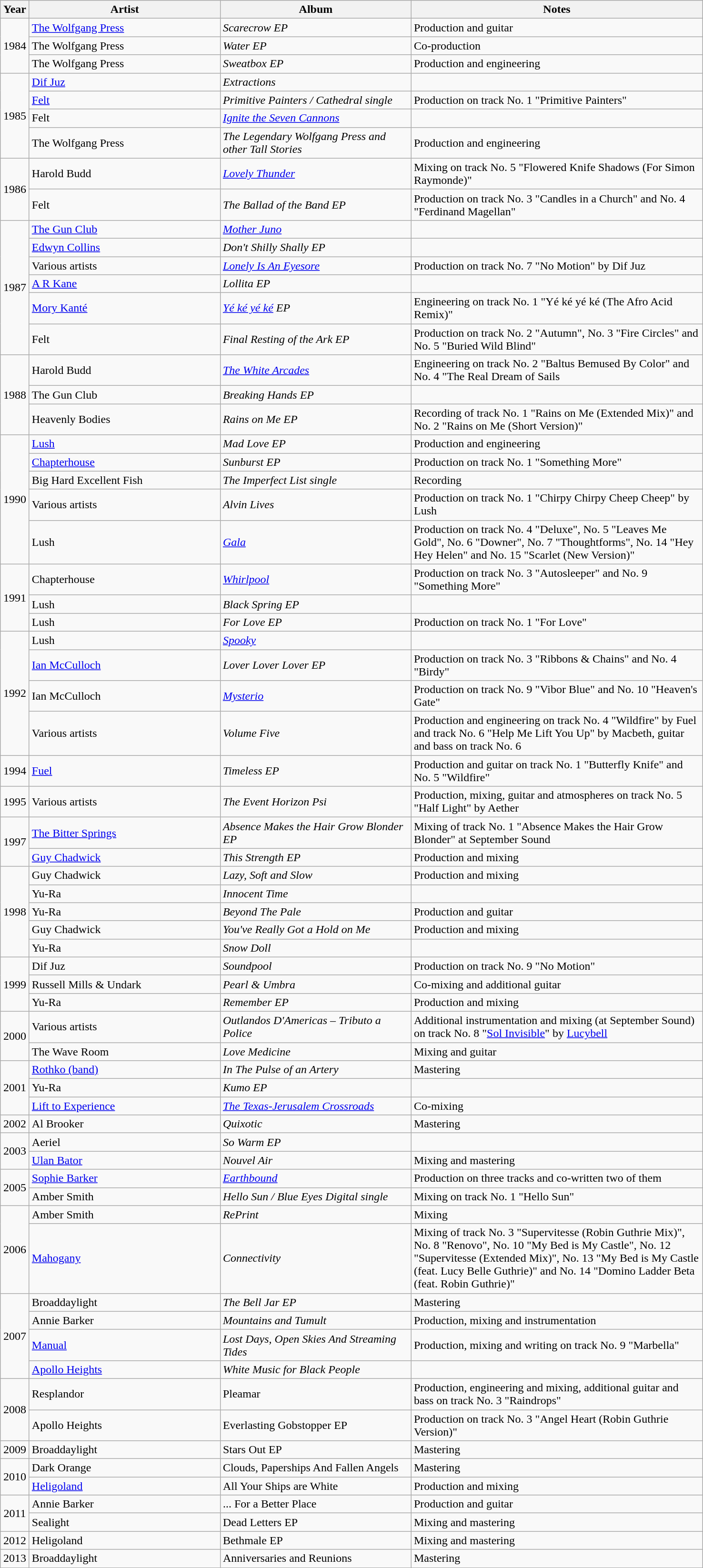<table class="wikitable">
<tr>
<th width="33">Year</th>
<th width="260">Artist</th>
<th width="260">Album</th>
<th width="400">Notes</th>
</tr>
<tr>
<td align="center" rowspan="3">1984</td>
<td align="left"><a href='#'>The Wolfgang Press</a></td>
<td><em>Scarecrow EP</em></td>
<td>Production and guitar</td>
</tr>
<tr>
<td align="left">The Wolfgang Press</td>
<td><em>Water EP</em></td>
<td>Co-production</td>
</tr>
<tr>
<td align="left">The Wolfgang Press</td>
<td><em>Sweatbox EP</em></td>
<td>Production and engineering</td>
</tr>
<tr>
<td align="center" rowspan="4">1985</td>
<td align="left"><a href='#'>Dif Juz</a></td>
<td><em>Extractions</em></td>
<td></td>
</tr>
<tr>
<td align="left"><a href='#'>Felt</a></td>
<td><em>Primitive Painters / Cathedral single</em></td>
<td>Production on track No. 1 "Primitive Painters"</td>
</tr>
<tr>
<td align="left">Felt</td>
<td><em><a href='#'>Ignite the Seven Cannons</a></em></td>
<td></td>
</tr>
<tr>
<td align="left">The Wolfgang Press</td>
<td><em>The Legendary Wolfgang Press and other Tall Stories</em></td>
<td>Production and engineering</td>
</tr>
<tr>
<td align="center" rowspan="2">1986</td>
<td align="left">Harold Budd</td>
<td><em><a href='#'>Lovely Thunder</a></em></td>
<td>Mixing on track No. 5 "Flowered Knife Shadows (For Simon Raymonde)"</td>
</tr>
<tr>
<td align="left">Felt</td>
<td><em>The Ballad of the Band EP</em></td>
<td>Production on track No. 3 "Candles in a Church" and No. 4 "Ferdinand Magellan"</td>
</tr>
<tr>
<td align="center" rowspan="6">1987</td>
<td align="left"><a href='#'>The Gun Club</a></td>
<td><em><a href='#'>Mother Juno</a></em></td>
<td></td>
</tr>
<tr>
<td align="left"><a href='#'>Edwyn Collins</a></td>
<td><em>Don't Shilly Shally EP</em></td>
<td></td>
</tr>
<tr>
<td align="left">Various artists</td>
<td><em><a href='#'>Lonely Is An Eyesore</a></em></td>
<td>Production on track No. 7 "No Motion" by Dif Juz</td>
</tr>
<tr>
<td align="left"><a href='#'>A R Kane</a></td>
<td><em>Lollita EP</em></td>
<td></td>
</tr>
<tr>
<td align="left"><a href='#'>Mory Kanté</a></td>
<td><em><a href='#'>Yé ké yé ké</a> EP</em></td>
<td>Engineering on track No. 1 "Yé ké yé ké (The Afro Acid Remix)"</td>
</tr>
<tr>
<td align="left">Felt</td>
<td><em>Final Resting of the Ark EP</em></td>
<td>Production on track No. 2 "Autumn", No. 3 "Fire Circles" and No. 5 "Buried Wild Blind"</td>
</tr>
<tr>
<td align="center" rowspan="3">1988</td>
<td align="left">Harold Budd</td>
<td><em><a href='#'>The White Arcades</a></em></td>
<td>Engineering on track No. 2 "Baltus Bemused By Color" and No. 4 "The Real Dream of Sails</td>
</tr>
<tr>
<td align="left">The Gun Club</td>
<td><em>Breaking Hands EP</em></td>
<td></td>
</tr>
<tr>
<td align="left">Heavenly Bodies</td>
<td><em>Rains on Me EP</em></td>
<td>Recording of track No. 1 "Rains on Me (Extended Mix)" and No. 2 "Rains on Me (Short Version)"</td>
</tr>
<tr>
<td align="center" rowspan="5">1990</td>
<td align="left"><a href='#'>Lush</a></td>
<td><em>Mad Love EP</em></td>
<td>Production and engineering</td>
</tr>
<tr>
<td align="left"><a href='#'>Chapterhouse</a></td>
<td><em>Sunburst EP</em></td>
<td>Production on track No. 1 "Something More"</td>
</tr>
<tr>
<td align="left">Big Hard Excellent Fish</td>
<td><em>The Imperfect List single</em></td>
<td>Recording</td>
</tr>
<tr>
<td align="left">Various artists</td>
<td><em>Alvin Lives</em></td>
<td>Production on track No. 1 "Chirpy Chirpy Cheep Cheep" by Lush</td>
</tr>
<tr>
<td align="left">Lush</td>
<td><em><a href='#'>Gala</a></em></td>
<td>Production on track No. 4 "Deluxe", No. 5 "Leaves Me Gold", No. 6 "Downer", No. 7 "Thoughtforms", No. 14 "Hey Hey Helen" and No. 15 "Scarlet (New Version)"</td>
</tr>
<tr>
<td align="center" rowspan="3">1991</td>
<td align="left">Chapterhouse</td>
<td><em><a href='#'>Whirlpool</a></em></td>
<td>Production on track No. 3 "Autosleeper" and No. 9 "Something More"</td>
</tr>
<tr>
<td align="left">Lush</td>
<td><em>Black Spring EP</em></td>
<td></td>
</tr>
<tr>
<td align="left">Lush</td>
<td><em>For Love EP</em></td>
<td>Production on track No. 1 "For Love"</td>
</tr>
<tr>
<td align="center" rowspan="4">1992</td>
<td align="left">Lush</td>
<td><em><a href='#'>Spooky</a></em></td>
<td></td>
</tr>
<tr>
<td align="left"><a href='#'>Ian McCulloch</a></td>
<td><em>Lover Lover Lover EP</em></td>
<td>Production on track No. 3 "Ribbons & Chains" and No. 4 "Birdy"</td>
</tr>
<tr>
<td align="left">Ian McCulloch</td>
<td><em><a href='#'>Mysterio</a></em></td>
<td>Production on track No. 9 "Vibor Blue" and No. 10 "Heaven's Gate"</td>
</tr>
<tr>
<td align="left">Various artists</td>
<td><em>Volume Five</em></td>
<td>Production and engineering on track No. 4 "Wildfire" by Fuel and track No. 6 "Help Me Lift You Up" by Macbeth, guitar and bass on track No. 6</td>
</tr>
<tr>
<td align="center">1994</td>
<td align="left"><a href='#'>Fuel</a></td>
<td><em>Timeless EP</em></td>
<td>Production and guitar on track No. 1 "Butterfly Knife" and No. 5 "Wildfire"</td>
</tr>
<tr>
<td align="center">1995</td>
<td align="left">Various artists</td>
<td><em>The Event Horizon Psi</em></td>
<td>Production, mixing, guitar and atmospheres on track No. 5 "Half Light" by Aether</td>
</tr>
<tr>
<td align="center" rowspan="2">1997</td>
<td align="left"><a href='#'>The Bitter Springs</a></td>
<td><em>Absence Makes the Hair Grow Blonder EP</em></td>
<td>Mixing of track No. 1 "Absence Makes the Hair Grow Blonder" at September Sound</td>
</tr>
<tr>
<td align="left"><a href='#'>Guy Chadwick</a></td>
<td><em>This Strength EP</em></td>
<td>Production and mixing</td>
</tr>
<tr>
<td align="center" rowspan="5">1998</td>
<td align="left">Guy Chadwick</td>
<td><em>Lazy, Soft and Slow</em></td>
<td>Production and mixing</td>
</tr>
<tr>
<td align="left">Yu-Ra</td>
<td><em>Innocent Time</em></td>
<td></td>
</tr>
<tr>
<td align="left">Yu-Ra</td>
<td><em>Beyond The Pale</em></td>
<td>Production and guitar</td>
</tr>
<tr>
<td align="left">Guy Chadwick</td>
<td><em>You've Really Got a Hold on Me</em></td>
<td>Production and mixing</td>
</tr>
<tr>
<td align="left">Yu-Ra</td>
<td><em>Snow Doll</em></td>
<td></td>
</tr>
<tr>
<td align="center" rowspan="3">1999</td>
<td align="left">Dif Juz</td>
<td><em>Soundpool</em></td>
<td>Production on track No. 9 "No Motion"</td>
</tr>
<tr>
<td align="left">Russell Mills & Undark</td>
<td><em>Pearl & Umbra</em></td>
<td>Co-mixing and additional guitar</td>
</tr>
<tr>
<td align="left">Yu-Ra</td>
<td><em>Remember EP</em></td>
<td>Production and mixing</td>
</tr>
<tr>
<td align="center" rowspan="2">2000</td>
<td align="left">Various artists</td>
<td><em>Outlandos D'Americas – Tributo a Police</em></td>
<td>Additional instrumentation and mixing (at September Sound) on track No. 8 "<a href='#'>Sol Invisible</a>" by <a href='#'>Lucybell</a></td>
</tr>
<tr>
<td align="left">The Wave Room</td>
<td><em>Love Medicine</em></td>
<td>Mixing and guitar</td>
</tr>
<tr>
<td align="center" rowspan="3">2001</td>
<td align="left"><a href='#'>Rothko (band)</a></td>
<td><em>In The Pulse of an Artery</em></td>
<td>Mastering</td>
</tr>
<tr>
<td align="left">Yu-Ra</td>
<td><em>Kumo EP</em></td>
<td></td>
</tr>
<tr>
<td align="left"><a href='#'>Lift to Experience</a></td>
<td><em><a href='#'>The Texas-Jerusalem Crossroads</a></em></td>
<td>Co-mixing</td>
</tr>
<tr>
<td align="center">2002</td>
<td align="left">Al Brooker</td>
<td><em>Quixotic</em></td>
<td>Mastering</td>
</tr>
<tr>
<td align="center" rowspan="2">2003</td>
<td align="left">Aeriel</td>
<td><em>So Warm EP</em></td>
<td></td>
</tr>
<tr>
<td align="left"><a href='#'>Ulan Bator</a></td>
<td><em>Nouvel Air</em></td>
<td>Mixing and mastering</td>
</tr>
<tr>
<td align="center" rowspan="2">2005</td>
<td align="left"><a href='#'>Sophie Barker</a></td>
<td><em><a href='#'>Earthbound</a></em></td>
<td>Production on three tracks and co-written two of them</td>
</tr>
<tr>
<td align="left">Amber Smith</td>
<td><em>Hello Sun / Blue Eyes Digital single</em></td>
<td>Mixing on track No. 1 "Hello Sun"</td>
</tr>
<tr>
<td align="center" rowspan="2">2006</td>
<td align="left">Amber Smith</td>
<td><em>RePrint</em></td>
<td>Mixing</td>
</tr>
<tr>
<td align="left"><a href='#'>Mahogany</a></td>
<td><em>Connectivity</em></td>
<td>Mixing of track No. 3 "Supervitesse (Robin Guthrie Mix)", No. 8 "Renovo", No. 10 "My Bed is My Castle", No. 12 "Supervitesse (Extended Mix)", No. 13 "My Bed is My Castle (feat. Lucy Belle Guthrie)" and No. 14 "Domino Ladder Beta (feat. Robin Guthrie)"</td>
</tr>
<tr>
<td align="center" rowspan="4">2007</td>
<td align="left">Broaddaylight</td>
<td><em>The Bell Jar EP</em></td>
<td>Mastering</td>
</tr>
<tr>
<td align="left">Annie Barker</td>
<td><em>Mountains and Tumult</em></td>
<td>Production, mixing and instrumentation</td>
</tr>
<tr>
<td align="left"><a href='#'>Manual</a></td>
<td><em>Lost Days, Open Skies And Streaming Tides</em></td>
<td>Production, mixing and writing on track No. 9 "Marbella"</td>
</tr>
<tr>
<td align="left"><a href='#'>Apollo Heights</a></td>
<td><em>White Music for Black People<strong></td>
<td></td>
</tr>
<tr>
<td align="center" rowspan="2">2008</td>
<td align="left">Resplandor</td>
<td></em>Pleamar<em></td>
<td>Production, engineering and mixing, additional guitar and bass on track No. 3 "Raindrops"</td>
</tr>
<tr>
<td align="left">Apollo Heights</td>
<td></em>Everlasting Gobstopper EP<em></td>
<td>Production on track No. 3 "Angel Heart (Robin Guthrie Version)"</td>
</tr>
<tr>
<td align="center">2009</td>
<td align="left">Broaddaylight</td>
<td></em>Stars Out EP<em></td>
<td>Mastering</td>
</tr>
<tr>
<td align="center" rowspan="2">2010</td>
<td align="left">Dark Orange</td>
<td></em>Clouds, Paperships And Fallen Angels<em></td>
<td>Mastering</td>
</tr>
<tr>
<td align="left"><a href='#'>Heligoland</a></td>
<td></em>All Your Ships are White<em></td>
<td>Production and mixing</td>
</tr>
<tr>
<td align="center" rowspan="2">2011</td>
<td align="left">Annie Barker</td>
<td></em>... For a Better Place<em></td>
<td>Production and guitar</td>
</tr>
<tr>
<td align="left">Sealight</td>
<td></em>Dead Letters EP<em></td>
<td>Mixing and mastering</td>
</tr>
<tr>
<td align="center">2012</td>
<td align="left">Heligoland</td>
<td></em>Bethmale EP<em></td>
<td>Mixing and mastering</td>
</tr>
<tr>
<td align="center">2013</td>
<td align="left">Broaddaylight</td>
<td></em>Anniversaries and Reunions<em></td>
<td>Mastering</td>
</tr>
</table>
